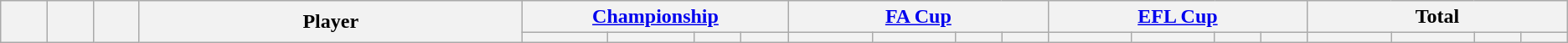<table class="wikitable" style="text-align:center;">
<tr>
<th scope="col" rowspan="2" style="width:2em;"></th>
<th scope="col" rowspan="2" style="width:2em;"></th>
<th scope="col" rowspan="2" style="width:2em;"></th>
<th scope="col" rowspan="2" style="width:20em;">Player</th>
<th scope="col" colspan="4"><a href='#'>Championship</a></th>
<th scope="col" colspan="4"><a href='#'>FA Cup</a></th>
<th scope="col" colspan="4"><a href='#'>EFL Cup</a></th>
<th scope="col" colspan="4">Total</th>
</tr>
<tr>
<th scope="col" style="width:4em;"></th>
<th scope="col" style="width:4em;"></th>
<th scope="col" style="width:2em;"></th>
<th scope="col" style="width:2em;"></th>
<th scope="col" style="width:4em;"></th>
<th scope="col" style="width:4em;"></th>
<th scope="col" style="width:2em;"></th>
<th scope="col" style="width:2em;"></th>
<th scope="col" style="width:4em;"></th>
<th scope="col" style="width:4em;"></th>
<th scope="col" style="width:2em;"></th>
<th scope="col" style="width:2em;"></th>
<th scope="col" style="width:4em;"></th>
<th scope="col" style="width:4em;"></th>
<th scope="col" style="width:2em;"></th>
<th scope="col" style="width:2em;"></th>
</tr>
</table>
